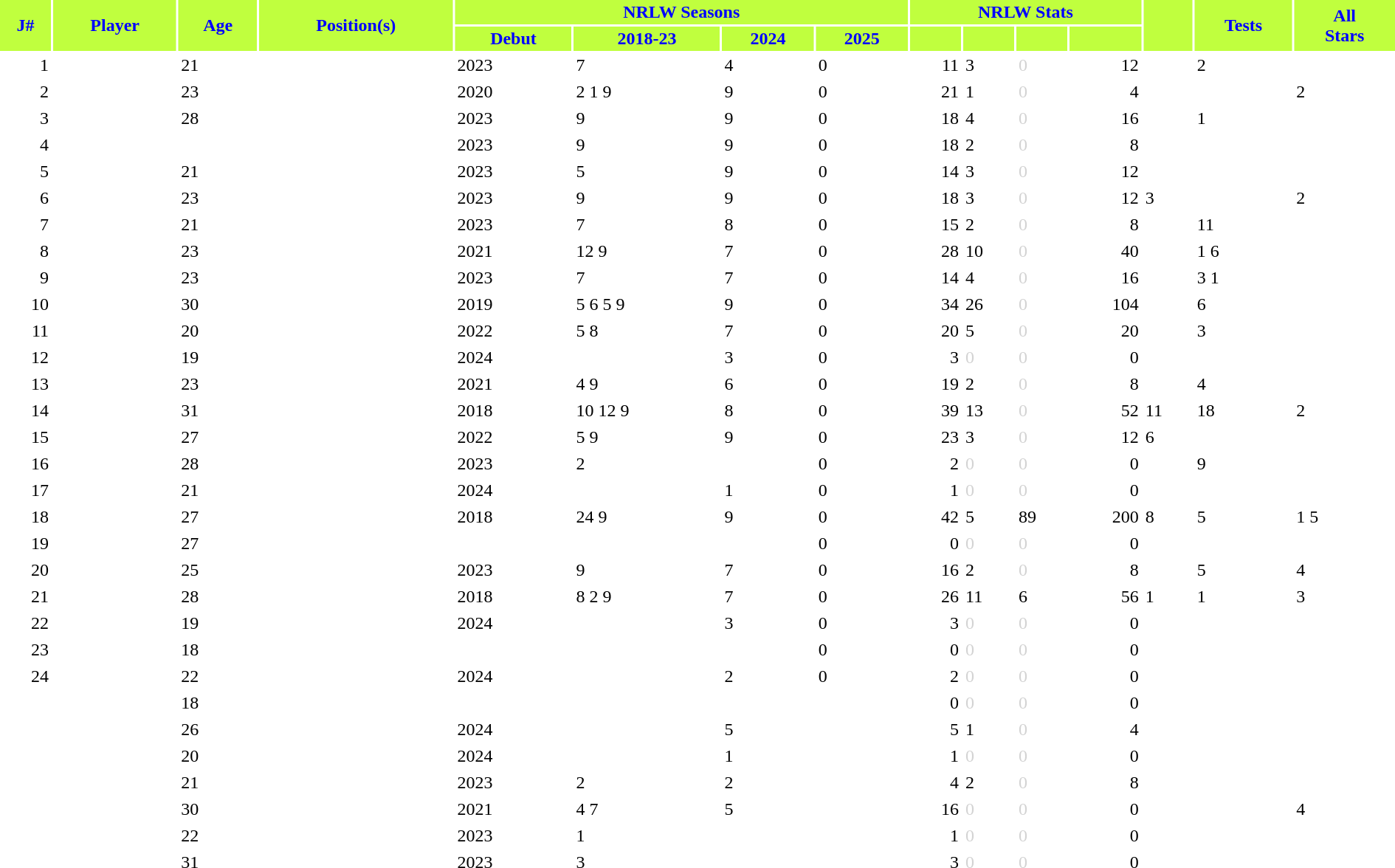<table class="sortable" border="0" cellspacing="2" cellpadding="2" style="width:100%;" style="text-align:center;">
<tr style="background:#C0FF3E; color:blue">
<th rowspan=2>J#</th>
<th rowspan=2>Player</th>
<th rowspan=2>Age</th>
<th rowspan=2>Position(s)</th>
<th colspan=4>NRLW Seasons</th>
<th colspan=4>NRLW Stats</th>
<th rowspan=2 class="unsortable"></th>
<th rowspan=2 class="unsortable">Tests</th>
<th rowspan=2 class="unsortable">All <br> Stars</th>
</tr>
<tr style="background:#C0FF3E; color:blue">
<th class="unsortable">Debut</th>
<th class="unsortable">2018-23</th>
<th class="unsortable">2024</th>
<th class="unsortable">2025</th>
<th></th>
<th></th>
<th class="unsortable"></th>
<th></th>
</tr>
<tr>
<td align=right>1</td>
<td align=left></td>
<td>21</td>
<td></td>
<td>2023</td>
<td align=left> 7</td>
<td align=left> 4</td>
<td align=left> 0</td>
<td align=right>11</td>
<td>3</td>
<td style="color:lightgray">0</td>
<td align=right>12</td>
<td></td>
<td align=left> 2</td>
<td></td>
</tr>
<tr>
<td align=right>2</td>
<td align=left></td>
<td>23</td>
<td></td>
<td>2020</td>
<td align=left> 2  1  9</td>
<td align=left> 9</td>
<td align=left> 0</td>
<td align=right>21</td>
<td>1</td>
<td style="color:lightgray">0</td>
<td align=right>4</td>
<td></td>
<td></td>
<td align=left> 2</td>
</tr>
<tr>
<td align=right>3</td>
<td align=left></td>
<td>28</td>
<td></td>
<td>2023</td>
<td align=left> 9</td>
<td align=left> 9</td>
<td align=left> 0</td>
<td align=right>18</td>
<td>4</td>
<td style="color:lightgray">0</td>
<td align=right>16</td>
<td></td>
<td align=left> 1</td>
<td></td>
</tr>
<tr>
<td align=right>4</td>
<td align=left></td>
<td></td>
<td></td>
<td>2023</td>
<td align=left> 9</td>
<td align=left> 9</td>
<td align=left> 0</td>
<td align=right>18</td>
<td>2</td>
<td style="color:lightgray">0</td>
<td align=right>8</td>
<td></td>
<td></td>
<td></td>
</tr>
<tr>
<td align=right>5</td>
<td align=left></td>
<td>21</td>
<td></td>
<td>2023</td>
<td align=left> 5</td>
<td align=left> 9</td>
<td align=left> 0</td>
<td align=right>14</td>
<td>3</td>
<td style="color:lightgray">0</td>
<td align=right>12</td>
<td></td>
<td></td>
<td></td>
</tr>
<tr>
<td align=right>6</td>
<td align=left></td>
<td>23</td>
<td></td>
<td>2023</td>
<td align=left> 9</td>
<td align=left> 9</td>
<td align=left> 0</td>
<td align=right>18</td>
<td>3</td>
<td style="color:lightgray">0</td>
<td align=right>12</td>
<td align=left> 3</td>
<td></td>
<td align=left> 2</td>
</tr>
<tr>
<td align=right>7</td>
<td align=left></td>
<td>21</td>
<td></td>
<td>2023</td>
<td align=left> 7</td>
<td align=left> 8</td>
<td align=left> 0</td>
<td align=right>15</td>
<td>2</td>
<td style="color:lightgray">0</td>
<td align=right>8</td>
<td></td>
<td align=left> 11</td>
<td></td>
</tr>
<tr>
<td align=right>8</td>
<td align=left></td>
<td>23</td>
<td></td>
<td>2021</td>
<td align=left> 12  9</td>
<td align=left> 7</td>
<td align=left> 0</td>
<td align=right>28</td>
<td>10</td>
<td style="color:lightgray">0</td>
<td align=right>40</td>
<td></td>
<td align=left> 1  6</td>
<td></td>
</tr>
<tr>
<td align=right>9</td>
<td align=left></td>
<td>23</td>
<td></td>
<td>2023</td>
<td align=left> 7</td>
<td align=left> 7</td>
<td align=left> 0</td>
<td align=right>14</td>
<td>4</td>
<td style="color:lightgray">0</td>
<td align=right>16</td>
<td></td>
<td align=left> 3  1</td>
<td></td>
</tr>
<tr>
<td align=right>10</td>
<td align=left></td>
<td>30</td>
<td></td>
<td>2019</td>
<td align=left> 5  6  5  9</td>
<td align=left> 9</td>
<td align=left> 0</td>
<td align=right>34</td>
<td>26</td>
<td style="color:lightgray">0</td>
<td align=right>104</td>
<td></td>
<td align=left> 6</td>
<td></td>
</tr>
<tr>
<td align=right>11</td>
<td align=left></td>
<td>20</td>
<td></td>
<td>2022</td>
<td align=left> 5  8</td>
<td align=left> 7</td>
<td align=left> 0</td>
<td align=right>20</td>
<td>5</td>
<td style="color:lightgray">0</td>
<td align=right>20</td>
<td></td>
<td align=left> 3</td>
<td></td>
</tr>
<tr>
<td align=right>12</td>
<td align=left></td>
<td>19</td>
<td></td>
<td>2024</td>
<td></td>
<td align=left> 3</td>
<td align=left> 0</td>
<td align=right>3</td>
<td style="color:lightgray">0</td>
<td style="color:lightgray">0</td>
<td align=right>0</td>
<td></td>
<td></td>
<td></td>
</tr>
<tr>
<td align=right>13</td>
<td align=left></td>
<td>23</td>
<td></td>
<td>2021</td>
<td align=left> 4  9</td>
<td align=left> 6</td>
<td align=left> 0</td>
<td align=right>19</td>
<td>2</td>
<td style="color:lightgray">0</td>
<td align=right>8</td>
<td></td>
<td align=left> 4</td>
<td></td>
</tr>
<tr>
<td align=right>14</td>
<td align=left></td>
<td>31</td>
<td></td>
<td>2018</td>
<td align=left> 10  12  9</td>
<td align=left> 8</td>
<td align=left> 0</td>
<td align=right>39</td>
<td>13</td>
<td style="color:lightgray">0</td>
<td align=right>52</td>
<td align=left> 11</td>
<td align=left> 18</td>
<td align=left> 2</td>
</tr>
<tr>
<td align=right>15</td>
<td align=left></td>
<td>27</td>
<td></td>
<td>2022</td>
<td align=left> 5  9</td>
<td align=left> 9</td>
<td align=left> 0</td>
<td align=right>23</td>
<td>3</td>
<td style="color:lightgray">0</td>
<td align=right>12</td>
<td align=left> 6</td>
<td></td>
<td></td>
</tr>
<tr>
<td align=right>16</td>
<td align=left></td>
<td>28</td>
<td></td>
<td>2023</td>
<td align=left> 2</td>
<td align=left> </td>
<td align=left> 0</td>
<td align=right>2</td>
<td style="color:lightgray">0</td>
<td style="color:lightgray">0</td>
<td align=right>0</td>
<td></td>
<td align=left> 9</td>
<td></td>
</tr>
<tr>
<td align=right>17</td>
<td align=left></td>
<td>21</td>
<td></td>
<td>2024</td>
<td></td>
<td align=left> 1</td>
<td align=left> 0</td>
<td align=right>1</td>
<td style="color:lightgray">0</td>
<td style="color:lightgray">0</td>
<td align=right>0</td>
<td></td>
<td></td>
<td></td>
</tr>
<tr>
<td align=right>18</td>
<td align=left></td>
<td>27</td>
<td></td>
<td>2018</td>
<td align=left> 24  9</td>
<td align=left> 9</td>
<td align=left> 0</td>
<td align=right>42</td>
<td>5</td>
<td>89</td>
<td align=right>200</td>
<td align=left> 8</td>
<td align=left> 5</td>
<td align=left> 1  5</td>
</tr>
<tr>
<td align=right>19</td>
<td align=left></td>
<td>27</td>
<td></td>
<td></td>
<td></td>
<td align=left> </td>
<td align=left> 0</td>
<td align=right>0</td>
<td style="color:lightgray">0</td>
<td style="color:lightgray">0</td>
<td align=right>0</td>
<td></td>
<td></td>
<td></td>
</tr>
<tr>
<td align=right>20</td>
<td align=left></td>
<td>25</td>
<td></td>
<td>2023</td>
<td align=left> 9</td>
<td align=left> 7</td>
<td align=left> 0</td>
<td align=right>16</td>
<td>2</td>
<td style="color:lightgray">0</td>
<td align=right>8</td>
<td></td>
<td align=left> 5</td>
<td align=left> 4</td>
</tr>
<tr>
<td align=right>21</td>
<td align=left></td>
<td>28</td>
<td></td>
<td>2018</td>
<td align=left> 8  2  9</td>
<td align=left> 7</td>
<td align=left> 0</td>
<td align=right>26</td>
<td>11</td>
<td>6</td>
<td align=right>56</td>
<td align=left> 1</td>
<td align=left> 1</td>
<td align=left> 3</td>
</tr>
<tr>
<td align=right>22</td>
<td align=left></td>
<td>19</td>
<td></td>
<td>2024</td>
<td></td>
<td align=left> 3</td>
<td align=left> 0</td>
<td align=right>3</td>
<td style="color:lightgray">0</td>
<td style="color:lightgray">0</td>
<td align=right>0</td>
<td></td>
<td></td>
<td></td>
</tr>
<tr>
<td align=right>23</td>
<td align=left></td>
<td>18</td>
<td></td>
<td></td>
<td></td>
<td align=left> </td>
<td align=left> 0</td>
<td align=right>0</td>
<td style="color:lightgray">0</td>
<td style="color:lightgray">0</td>
<td align=right>0</td>
<td></td>
<td></td>
<td></td>
</tr>
<tr>
<td align=right>24</td>
<td align=left></td>
<td>22</td>
<td></td>
<td>2024</td>
<td></td>
<td align=left> 2</td>
<td align=left> 0</td>
<td align=right>2</td>
<td style="color:lightgray">0</td>
<td style="color:lightgray">0</td>
<td align=right>0</td>
<td></td>
<td></td>
<td></td>
</tr>
<tr>
<td align=right></td>
<td align=left></td>
<td>18</td>
<td></td>
<td></td>
<td></td>
<td align=left> </td>
<td></td>
<td align=right>0</td>
<td style="color:lightgray">0</td>
<td style="color:lightgray">0</td>
<td align=right>0</td>
<td></td>
<td></td>
<td></td>
</tr>
<tr>
<td align=right></td>
<td align=left></td>
<td>26</td>
<td></td>
<td>2024</td>
<td></td>
<td align=left> 5</td>
<td></td>
<td align=right>5</td>
<td>1</td>
<td style="color:lightgray">0</td>
<td align=right>4</td>
<td></td>
<td></td>
<td></td>
</tr>
<tr>
<td align=right></td>
<td align=left></td>
<td>20</td>
<td></td>
<td>2024</td>
<td></td>
<td align=left> 1</td>
<td></td>
<td align=right>1</td>
<td style="color:lightgray">0</td>
<td style="color:lightgray">0</td>
<td align=right>0</td>
<td></td>
<td></td>
<td></td>
</tr>
<tr>
<td align=right></td>
<td align=left></td>
<td>21</td>
<td></td>
<td>2023</td>
<td align=left> 2</td>
<td align=left> 2</td>
<td></td>
<td align=right>4</td>
<td>2</td>
<td style="color:lightgray">0</td>
<td align=right>8</td>
<td></td>
<td></td>
<td></td>
</tr>
<tr>
<td align=right></td>
<td align=left></td>
<td>30</td>
<td></td>
<td>2021</td>
<td align=left> 4  7</td>
<td align=left> 5</td>
<td></td>
<td align=right>16</td>
<td style="color:lightgray">0</td>
<td style="color:lightgray">0</td>
<td align=right>0</td>
<td></td>
<td></td>
<td align=left> 4</td>
</tr>
<tr>
<td align=right></td>
<td align=left></td>
<td>22</td>
<td></td>
<td>2023</td>
<td align=left> 1</td>
<td align=left> </td>
<td></td>
<td align=right>1</td>
<td style="color:lightgray">0</td>
<td style="color:lightgray">0</td>
<td align=right>0</td>
<td></td>
<td></td>
<td></td>
</tr>
<tr>
<td align=right></td>
<td align=left></td>
<td>31</td>
<td></td>
<td>2023</td>
<td align=left> 3</td>
<td align=left> </td>
<td></td>
<td align=right>3</td>
<td style="color:lightgray">0</td>
<td style="color:lightgray">0</td>
<td align=right>0</td>
<td></td>
<td></td>
<td></td>
</tr>
</table>
